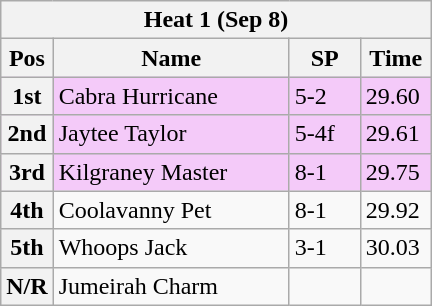<table class="wikitable">
<tr>
<th colspan="6">Heat 1 (Sep 8)</th>
</tr>
<tr>
<th width=20>Pos</th>
<th width=150>Name</th>
<th width=40>SP</th>
<th width=40>Time</th>
</tr>
<tr style="background: #f4caf9;">
<th>1st</th>
<td>Cabra Hurricane</td>
<td>5-2</td>
<td>29.60</td>
</tr>
<tr style="background: #f4caf9;">
<th>2nd</th>
<td>Jaytee Taylor</td>
<td>5-4f</td>
<td>29.61</td>
</tr>
<tr style="background: #f4caf9;">
<th>3rd</th>
<td>Kilgraney Master</td>
<td>8-1</td>
<td>29.75</td>
</tr>
<tr>
<th>4th</th>
<td>Coolavanny Pet</td>
<td>8-1</td>
<td>29.92</td>
</tr>
<tr>
<th>5th</th>
<td>Whoops Jack</td>
<td>3-1</td>
<td>30.03</td>
</tr>
<tr>
<th>N/R</th>
<td>Jumeirah Charm</td>
<td></td>
<td></td>
</tr>
</table>
